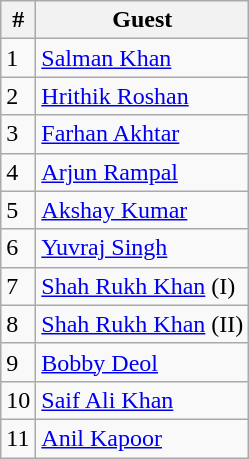<table class="wikitable">
<tr>
<th>#</th>
<th>Guest</th>
</tr>
<tr>
<td>1</td>
<td><a href='#'>Salman Khan</a></td>
</tr>
<tr>
<td>2</td>
<td><a href='#'>Hrithik Roshan</a></td>
</tr>
<tr>
<td>3</td>
<td><a href='#'>Farhan Akhtar</a></td>
</tr>
<tr>
<td>4</td>
<td><a href='#'>Arjun Rampal</a></td>
</tr>
<tr>
<td>5</td>
<td><a href='#'>Akshay Kumar</a></td>
</tr>
<tr>
<td>6</td>
<td><a href='#'>Yuvraj Singh</a></td>
</tr>
<tr>
<td>7</td>
<td><a href='#'>Shah Rukh Khan</a> (I)</td>
</tr>
<tr>
<td>8</td>
<td><a href='#'>Shah Rukh Khan</a> (II)</td>
</tr>
<tr>
<td>9</td>
<td><a href='#'>Bobby Deol</a></td>
</tr>
<tr>
<td>10</td>
<td><a href='#'>Saif Ali Khan</a></td>
</tr>
<tr>
<td>11</td>
<td><a href='#'>Anil Kapoor</a></td>
</tr>
</table>
